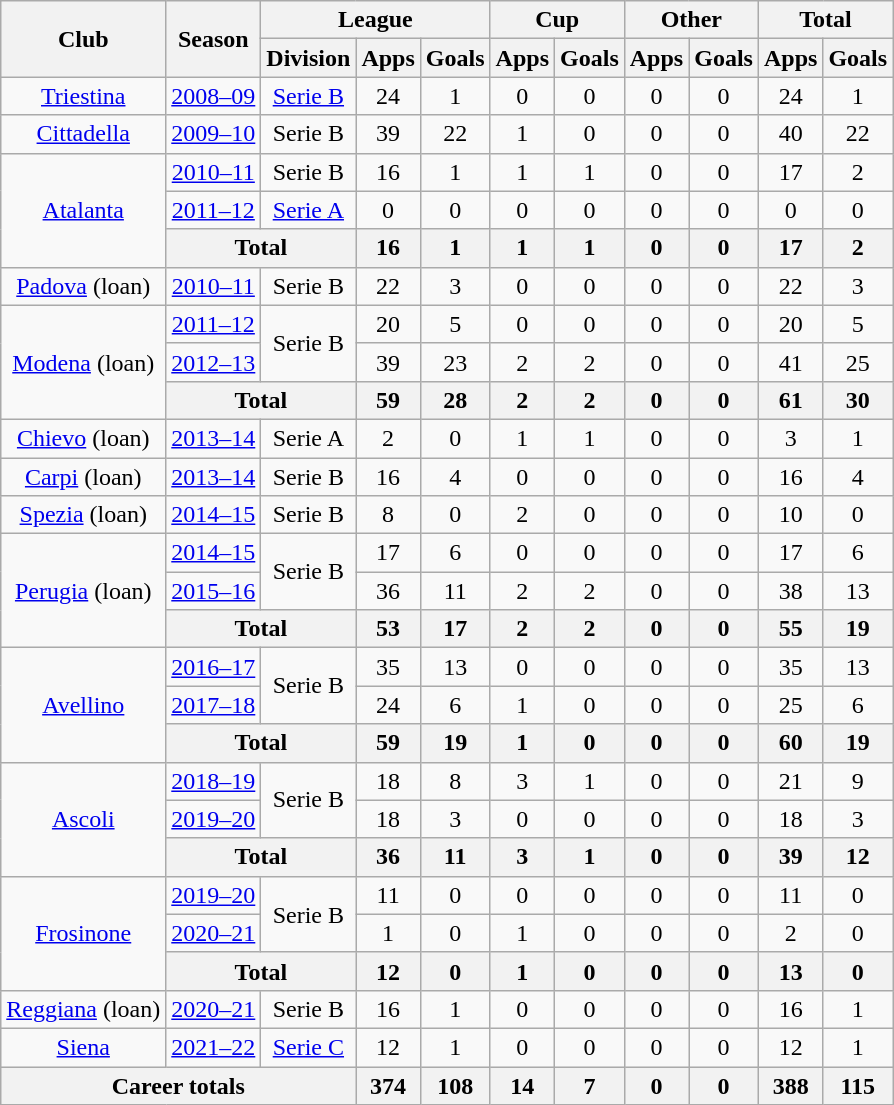<table class="wikitable" style="text-align: center">
<tr>
<th rowspan=2>Club</th>
<th rowspan=2>Season</th>
<th colspan=3>League</th>
<th colspan=2>Cup</th>
<th colspan=2>Other</th>
<th colspan=2>Total</th>
</tr>
<tr>
<th>Division</th>
<th>Apps</th>
<th>Goals</th>
<th>Apps</th>
<th>Goals</th>
<th>Apps</th>
<th>Goals</th>
<th>Apps</th>
<th>Goals</th>
</tr>
<tr>
<td><a href='#'>Triestina</a></td>
<td><a href='#'>2008–09</a></td>
<td><a href='#'>Serie B</a></td>
<td>24</td>
<td>1</td>
<td>0</td>
<td>0</td>
<td>0</td>
<td>0</td>
<td>24</td>
<td>1</td>
</tr>
<tr>
<td><a href='#'>Cittadella</a></td>
<td><a href='#'>2009–10</a></td>
<td>Serie B</td>
<td>39</td>
<td>22</td>
<td>1</td>
<td>0</td>
<td>0</td>
<td>0</td>
<td>40</td>
<td>22</td>
</tr>
<tr>
<td rowspan=3><a href='#'>Atalanta</a></td>
<td><a href='#'>2010–11</a></td>
<td>Serie B</td>
<td>16</td>
<td>1</td>
<td>1</td>
<td>1</td>
<td>0</td>
<td>0</td>
<td>17</td>
<td>2</td>
</tr>
<tr>
<td><a href='#'>2011–12</a></td>
<td><a href='#'>Serie A</a></td>
<td>0</td>
<td>0</td>
<td>0</td>
<td>0</td>
<td>0</td>
<td>0</td>
<td>0</td>
<td>0</td>
</tr>
<tr>
<th colspan=2>Total</th>
<th>16</th>
<th>1</th>
<th>1</th>
<th>1</th>
<th>0</th>
<th>0</th>
<th>17</th>
<th>2</th>
</tr>
<tr>
<td><a href='#'>Padova</a> (loan)</td>
<td><a href='#'>2010–11</a></td>
<td>Serie B</td>
<td>22</td>
<td>3</td>
<td>0</td>
<td>0</td>
<td>0</td>
<td>0</td>
<td>22</td>
<td>3</td>
</tr>
<tr>
<td rowspan=3><a href='#'>Modena</a> (loan)</td>
<td><a href='#'>2011–12</a></td>
<td rowspan=2>Serie B</td>
<td>20</td>
<td>5</td>
<td>0</td>
<td>0</td>
<td>0</td>
<td>0</td>
<td>20</td>
<td>5</td>
</tr>
<tr>
<td><a href='#'>2012–13</a></td>
<td>39</td>
<td>23</td>
<td>2</td>
<td>2</td>
<td>0</td>
<td>0</td>
<td>41</td>
<td>25</td>
</tr>
<tr>
<th colspan=2>Total</th>
<th>59</th>
<th>28</th>
<th>2</th>
<th>2</th>
<th>0</th>
<th>0</th>
<th>61</th>
<th>30</th>
</tr>
<tr>
<td><a href='#'>Chievo</a> (loan)</td>
<td><a href='#'>2013–14</a></td>
<td>Serie A</td>
<td>2</td>
<td>0</td>
<td>1</td>
<td>1</td>
<td>0</td>
<td>0</td>
<td>3</td>
<td>1</td>
</tr>
<tr>
<td><a href='#'>Carpi</a> (loan)</td>
<td><a href='#'>2013–14</a></td>
<td>Serie B</td>
<td>16</td>
<td>4</td>
<td>0</td>
<td>0</td>
<td>0</td>
<td>0</td>
<td>16</td>
<td>4</td>
</tr>
<tr>
<td><a href='#'>Spezia</a> (loan)</td>
<td><a href='#'>2014–15</a></td>
<td>Serie B</td>
<td>8</td>
<td>0</td>
<td>2</td>
<td>0</td>
<td>0</td>
<td>0</td>
<td>10</td>
<td>0</td>
</tr>
<tr>
<td rowspan=3><a href='#'>Perugia</a> (loan)</td>
<td><a href='#'>2014–15</a></td>
<td rowspan=2>Serie B</td>
<td>17</td>
<td>6</td>
<td>0</td>
<td>0</td>
<td>0</td>
<td>0</td>
<td>17</td>
<td>6</td>
</tr>
<tr>
<td><a href='#'>2015–16</a></td>
<td>36</td>
<td>11</td>
<td>2</td>
<td>2</td>
<td>0</td>
<td>0</td>
<td>38</td>
<td>13</td>
</tr>
<tr>
<th colspan=2>Total</th>
<th>53</th>
<th>17</th>
<th>2</th>
<th>2</th>
<th>0</th>
<th>0</th>
<th>55</th>
<th>19</th>
</tr>
<tr>
<td rowspan=3><a href='#'>Avellino</a></td>
<td><a href='#'>2016–17</a></td>
<td rowspan=2>Serie B</td>
<td>35</td>
<td>13</td>
<td>0</td>
<td>0</td>
<td>0</td>
<td>0</td>
<td>35</td>
<td>13</td>
</tr>
<tr>
<td><a href='#'>2017–18</a></td>
<td>24</td>
<td>6</td>
<td>1</td>
<td>0</td>
<td>0</td>
<td>0</td>
<td>25</td>
<td>6</td>
</tr>
<tr>
<th colspan=2>Total</th>
<th>59</th>
<th>19</th>
<th>1</th>
<th>0</th>
<th>0</th>
<th>0</th>
<th>60</th>
<th>19</th>
</tr>
<tr>
<td rowspan=3><a href='#'>Ascoli</a></td>
<td><a href='#'>2018–19</a></td>
<td rowspan=2>Serie B</td>
<td>18</td>
<td>8</td>
<td>3</td>
<td>1</td>
<td>0</td>
<td>0</td>
<td>21</td>
<td>9</td>
</tr>
<tr>
<td><a href='#'>2019–20</a></td>
<td>18</td>
<td>3</td>
<td>0</td>
<td>0</td>
<td>0</td>
<td>0</td>
<td>18</td>
<td>3</td>
</tr>
<tr>
<th colspan=2>Total</th>
<th>36</th>
<th>11</th>
<th>3</th>
<th>1</th>
<th>0</th>
<th>0</th>
<th>39</th>
<th>12</th>
</tr>
<tr>
<td rowspan=3><a href='#'>Frosinone</a></td>
<td><a href='#'>2019–20</a></td>
<td rowspan="2">Serie B</td>
<td>11</td>
<td>0</td>
<td>0</td>
<td>0</td>
<td>0</td>
<td>0</td>
<td>11</td>
<td>0</td>
</tr>
<tr>
<td><a href='#'>2020–21</a></td>
<td>1</td>
<td>0</td>
<td>1</td>
<td>0</td>
<td>0</td>
<td>0</td>
<td>2</td>
<td>0</td>
</tr>
<tr>
<th colspan=2>Total</th>
<th>12</th>
<th>0</th>
<th>1</th>
<th>0</th>
<th>0</th>
<th>0</th>
<th>13</th>
<th>0</th>
</tr>
<tr>
<td><a href='#'>Reggiana</a> (loan)</td>
<td><a href='#'>2020–21</a></td>
<td>Serie B</td>
<td>16</td>
<td>1</td>
<td>0</td>
<td>0</td>
<td>0</td>
<td>0</td>
<td>16</td>
<td>1</td>
</tr>
<tr>
<td><a href='#'>Siena</a></td>
<td><a href='#'>2021–22</a></td>
<td><a href='#'>Serie C</a></td>
<td>12</td>
<td>1</td>
<td>0</td>
<td>0</td>
<td>0</td>
<td>0</td>
<td>12</td>
<td>1</td>
</tr>
<tr>
<th colspan=3>Career totals</th>
<th>374</th>
<th>108</th>
<th>14</th>
<th>7</th>
<th>0</th>
<th>0</th>
<th>388</th>
<th>115</th>
</tr>
</table>
